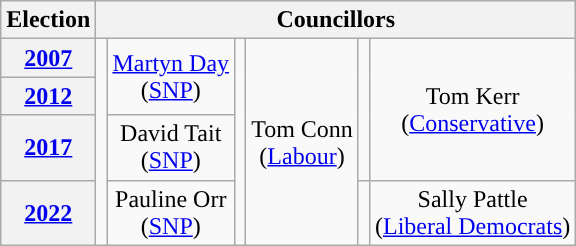<table class="wikitable" style="text-align:center">
<tr>
<th>Election</th>
<th colspan=6>Councillors</th>
</tr>
<tr>
<th><a href='#'>2007</a></th>
<td rowspan=4; style="background-color: "></td>
<td rowspan=2><a href='#'>Martyn Day</a><br>(<a href='#'>SNP</a>)</td>
<td rowspan=4; style="background-color: "></td>
<td rowspan=4>Tom Conn<br>(<a href='#'>Labour</a>)</td>
<td rowspan=3; style="background-color: "></td>
<td rowspan=3>Tom Kerr<br>(<a href='#'>Conservative</a>)</td>
</tr>
<tr>
<th><a href='#'>2012</a></th>
</tr>
<tr>
<th><a href='#'>2017</a></th>
<td rowspan=1>David Tait<br>(<a href='#'>SNP</a>)</td>
</tr>
<tr>
<th><a href='#'>2022</a></th>
<td rowspan=1>Pauline Orr<br>(<a href='#'>SNP</a>)</td>
<td rowspan=1; style="background-color: "></td>
<td rowspan=1>Sally Pattle<br>(<a href='#'>Liberal Democrats</a>)</td>
</tr>
</table>
